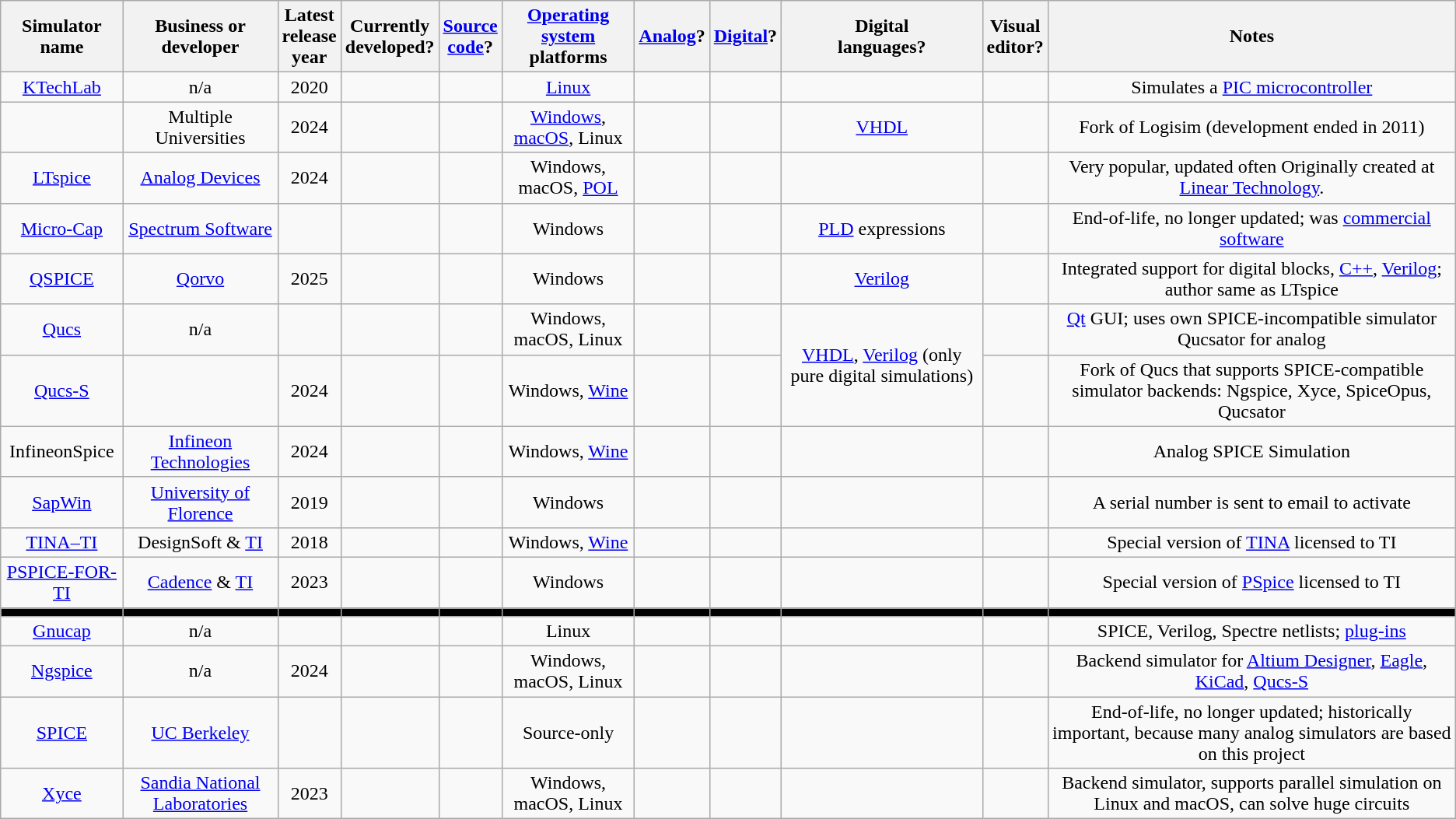<table class="wikitable sortable" style="text-align: center;">
<tr>
<th>Simulator<br>name</th>
<th>Business or developer</th>
<th>Latest<br>release<br>year</th>
<th>Currently<br>developed?</th>
<th><a href='#'>Source<br>code</a>?</th>
<th><a href='#'>Operating<br>system</a><br>platforms</th>
<th><a href='#'>Analog</a>?</th>
<th><a href='#'>Digital</a>?</th>
<th>Digital<br>languages?</th>
<th>Visual<br>editor?</th>
<th>Notes</th>
</tr>
<tr>
<td><a href='#'>KTechLab</a></td>
<td>n/a</td>
<td>2020</td>
<td></td>
<td></td>
<td><a href='#'>Linux</a></td>
<td></td>
<td></td>
<td></td>
<td></td>
<td>Simulates a <a href='#'>PIC microcontroller</a></td>
</tr>
<tr>
<td></td>
<td>Multiple Universities</td>
<td>2024<br></td>
<td></td>
<td></td>
<td><a href='#'>Windows</a>, <a href='#'>macOS</a>, Linux</td>
<td></td>
<td></td>
<td><a href='#'>VHDL</a></td>
<td></td>
<td>Fork of Logisim (development ended in 2011)</td>
</tr>
<tr>
<td><a href='#'>LTspice</a></td>
<td><a href='#'>Analog Devices</a></td>
<td>2024</td>
<td></td>
<td></td>
<td>Windows, macOS, <a href='#'>POL</a></td>
<td></td>
<td></td>
<td></td>
<td></td>
<td>Very popular, updated often  Originally created at <a href='#'>Linear Technology</a>.</td>
</tr>
<tr>
<td><a href='#'>Micro-Cap</a></td>
<td><a href='#'>Spectrum Software</a></td>
<td></td>
<td></td>
<td></td>
<td>Windows</td>
<td></td>
<td></td>
<td><a href='#'>PLD</a> expressions</td>
<td></td>
<td>End-of-life, no longer updated; was <a href='#'>commercial software</a></td>
</tr>
<tr>
<td><a href='#'>QSPICE</a></td>
<td><a href='#'>Qorvo</a></td>
<td>2025</td>
<td></td>
<td></td>
<td>Windows</td>
<td></td>
<td></td>
<td><a href='#'>Verilog</a></td>
<td></td>
<td>Integrated support for digital blocks, <a href='#'>C++</a>, <a href='#'>Verilog</a>; author same as LTspice</td>
</tr>
<tr>
<td><a href='#'>Qucs</a></td>
<td>n/a</td>
<td></td>
<td></td>
<td></td>
<td>Windows, macOS, Linux</td>
<td></td>
<td></td>
<td rowspan="2"><a href='#'>VHDL</a>, <a href='#'>Verilog</a> (only pure digital simulations)</td>
<td></td>
<td><a href='#'>Qt</a> GUI; uses own SPICE-incompatible simulator Qucsator for analog</td>
</tr>
<tr>
<td><a href='#'>Qucs-S</a></td>
<td></td>
<td>2024</td>
<td></td>
<td></td>
<td>Windows, <a href='#'>Wine</a></td>
<td></td>
<td></td>
<td></td>
<td>Fork of Qucs that supports SPICE-compatible simulator backends: Ngspice, Xyce, SpiceOpus, Qucsator</td>
</tr>
<tr>
<td>InfineonSpice</td>
<td><a href='#'>Infineon Technologies</a></td>
<td>2024</td>
<td></td>
<td></td>
<td>Windows, <a href='#'>Wine</a></td>
<td></td>
<td></td>
<td></td>
<td></td>
<td>Analog SPICE Simulation</td>
</tr>
<tr>
<td><a href='#'>SapWin</a></td>
<td><a href='#'>University of Florence</a></td>
<td>2019</td>
<td></td>
<td></td>
<td>Windows</td>
<td></td>
<td></td>
<td></td>
<td></td>
<td>A serial number is sent to email to activate</td>
</tr>
<tr>
<td><a href='#'>TINA–TI</a></td>
<td>DesignSoft & <a href='#'>TI</a></td>
<td>2018</td>
<td></td>
<td></td>
<td>Windows, <a href='#'>Wine</a></td>
<td></td>
<td></td>
<td></td>
<td></td>
<td>Special version of <a href='#'>TINA</a> licensed to TI</td>
</tr>
<tr>
<td><a href='#'>PSPICE-FOR-TI</a></td>
<td><a href='#'>Cadence</a> & <a href='#'>TI</a></td>
<td>2023</td>
<td></td>
<td></td>
<td>Windows</td>
<td></td>
<td></td>
<td></td>
<td></td>
<td>Special version of <a href='#'>PSpice</a> licensed to TI</td>
</tr>
<tr>
<td style="background: black;"></td>
<td style="background: black;"></td>
<td style="background: black;"></td>
<td style="background: black;"></td>
<td style="background: black;"></td>
<td style="background: black;"></td>
<td style="background: black;"></td>
<td style="background: black;"></td>
<td style="background: black;"></td>
<td style="background: black;"></td>
<td style="background: black;"> </td>
</tr>
<tr>
<td><a href='#'>Gnucap</a></td>
<td>n/a</td>
<td></td>
<td></td>
<td></td>
<td>Linux</td>
<td></td>
<td></td>
<td></td>
<td></td>
<td>SPICE, Verilog, Spectre netlists; <a href='#'>plug-ins</a></td>
</tr>
<tr>
<td><a href='#'>Ngspice</a></td>
<td>n/a</td>
<td>2024</td>
<td></td>
<td></td>
<td>Windows, macOS, Linux</td>
<td></td>
<td></td>
<td></td>
<td></td>
<td>Backend simulator for <a href='#'>Altium Designer</a>, <a href='#'>Eagle</a>, <a href='#'>KiCad</a>, <a href='#'>Qucs-S</a></td>
</tr>
<tr>
<td><a href='#'>SPICE</a></td>
<td><a href='#'>UC Berkeley</a></td>
<td></td>
<td></td>
<td></td>
<td>Source-only</td>
<td></td>
<td></td>
<td></td>
<td></td>
<td>End-of-life, no longer updated; historically important, because many analog simulators are based on this project</td>
</tr>
<tr>
<td><a href='#'>Xyce</a></td>
<td><a href='#'>Sandia National Laboratories</a></td>
<td>2023</td>
<td></td>
<td></td>
<td>Windows, macOS, Linux</td>
<td></td>
<td></td>
<td></td>
<td></td>
<td>Backend simulator, supports parallel simulation on Linux and macOS, can solve huge circuits</td>
</tr>
</table>
